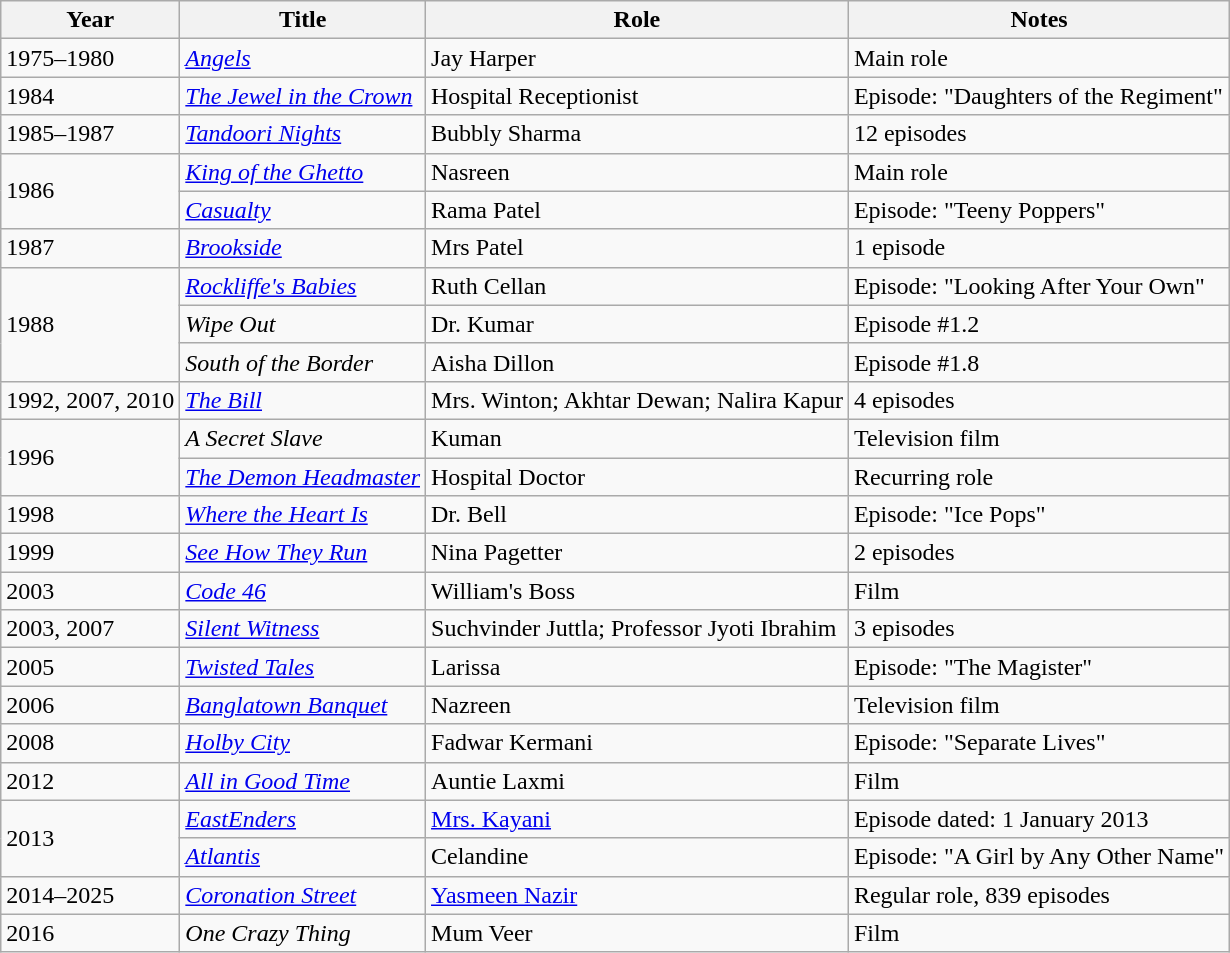<table class="wikitable sortable">
<tr>
<th>Year</th>
<th>Title</th>
<th>Role</th>
<th>Notes</th>
</tr>
<tr>
<td>1975–1980</td>
<td><em><a href='#'>Angels</a></em></td>
<td>Jay Harper</td>
<td>Main role</td>
</tr>
<tr>
<td>1984</td>
<td><em><a href='#'>The Jewel in the Crown</a></em></td>
<td>Hospital Receptionist</td>
<td>Episode: "Daughters of the Regiment"</td>
</tr>
<tr>
<td>1985–1987</td>
<td><em><a href='#'>Tandoori Nights</a></em></td>
<td>Bubbly Sharma</td>
<td>12 episodes</td>
</tr>
<tr>
<td rowspan="2">1986</td>
<td><em><a href='#'>King of the Ghetto</a></em></td>
<td>Nasreen</td>
<td>Main role</td>
</tr>
<tr>
<td><em><a href='#'>Casualty</a></em></td>
<td>Rama Patel</td>
<td>Episode: "Teeny Poppers"</td>
</tr>
<tr>
<td>1987</td>
<td><em><a href='#'>Brookside</a></em></td>
<td>Mrs Patel</td>
<td>1 episode</td>
</tr>
<tr>
<td rowspan="3">1988</td>
<td><em><a href='#'>Rockliffe's Babies</a></em></td>
<td>Ruth Cellan</td>
<td>Episode: "Looking After Your Own"</td>
</tr>
<tr>
<td><em>Wipe Out</em></td>
<td>Dr. Kumar</td>
<td>Episode #1.2</td>
</tr>
<tr>
<td><em>South of the Border</em></td>
<td>Aisha Dillon</td>
<td>Episode #1.8</td>
</tr>
<tr>
<td>1992, 2007, 2010</td>
<td><em><a href='#'>The Bill</a></em></td>
<td>Mrs. Winton; Akhtar Dewan; Nalira Kapur</td>
<td>4 episodes</td>
</tr>
<tr>
<td rowspan="2">1996</td>
<td><em>A Secret Slave</em></td>
<td>Kuman</td>
<td>Television film</td>
</tr>
<tr>
<td><em><a href='#'>The Demon Headmaster</a></em></td>
<td>Hospital Doctor</td>
<td>Recurring role</td>
</tr>
<tr>
<td>1998</td>
<td><em><a href='#'>Where the Heart Is</a></em></td>
<td>Dr. Bell</td>
<td>Episode: "Ice Pops"</td>
</tr>
<tr>
<td>1999</td>
<td><em><a href='#'>See How They Run</a></em></td>
<td>Nina Pagetter</td>
<td>2 episodes</td>
</tr>
<tr>
<td>2003</td>
<td><em><a href='#'>Code 46</a></em></td>
<td>William's Boss</td>
<td>Film</td>
</tr>
<tr>
<td>2003, 2007</td>
<td><em><a href='#'>Silent Witness</a></em></td>
<td>Suchvinder Juttla; Professor Jyoti Ibrahim</td>
<td>3 episodes</td>
</tr>
<tr>
<td>2005</td>
<td><em><a href='#'>Twisted Tales</a></em></td>
<td>Larissa</td>
<td>Episode: "The Magister"</td>
</tr>
<tr>
<td>2006</td>
<td><em><a href='#'>Banglatown Banquet</a></em></td>
<td>Nazreen</td>
<td>Television film</td>
</tr>
<tr>
<td>2008</td>
<td><em><a href='#'>Holby City</a></em></td>
<td>Fadwar Kermani</td>
<td>Episode: "Separate Lives"</td>
</tr>
<tr>
<td>2012</td>
<td><em><a href='#'>All in Good Time</a></em></td>
<td>Auntie Laxmi</td>
<td>Film</td>
</tr>
<tr>
<td rowspan="2">2013</td>
<td><em><a href='#'>EastEnders</a></em></td>
<td><a href='#'>Mrs. Kayani</a></td>
<td>Episode dated: 1 January 2013</td>
</tr>
<tr>
<td><em><a href='#'>Atlantis</a></em></td>
<td>Celandine</td>
<td>Episode: "A Girl by Any Other Name"</td>
</tr>
<tr>
<td>2014–2025</td>
<td><em><a href='#'>Coronation Street</a></em></td>
<td><a href='#'>Yasmeen Nazir</a></td>
<td>Regular role, 839 episodes</td>
</tr>
<tr>
<td>2016</td>
<td><em>One Crazy Thing</em></td>
<td>Mum Veer</td>
<td>Film</td>
</tr>
</table>
